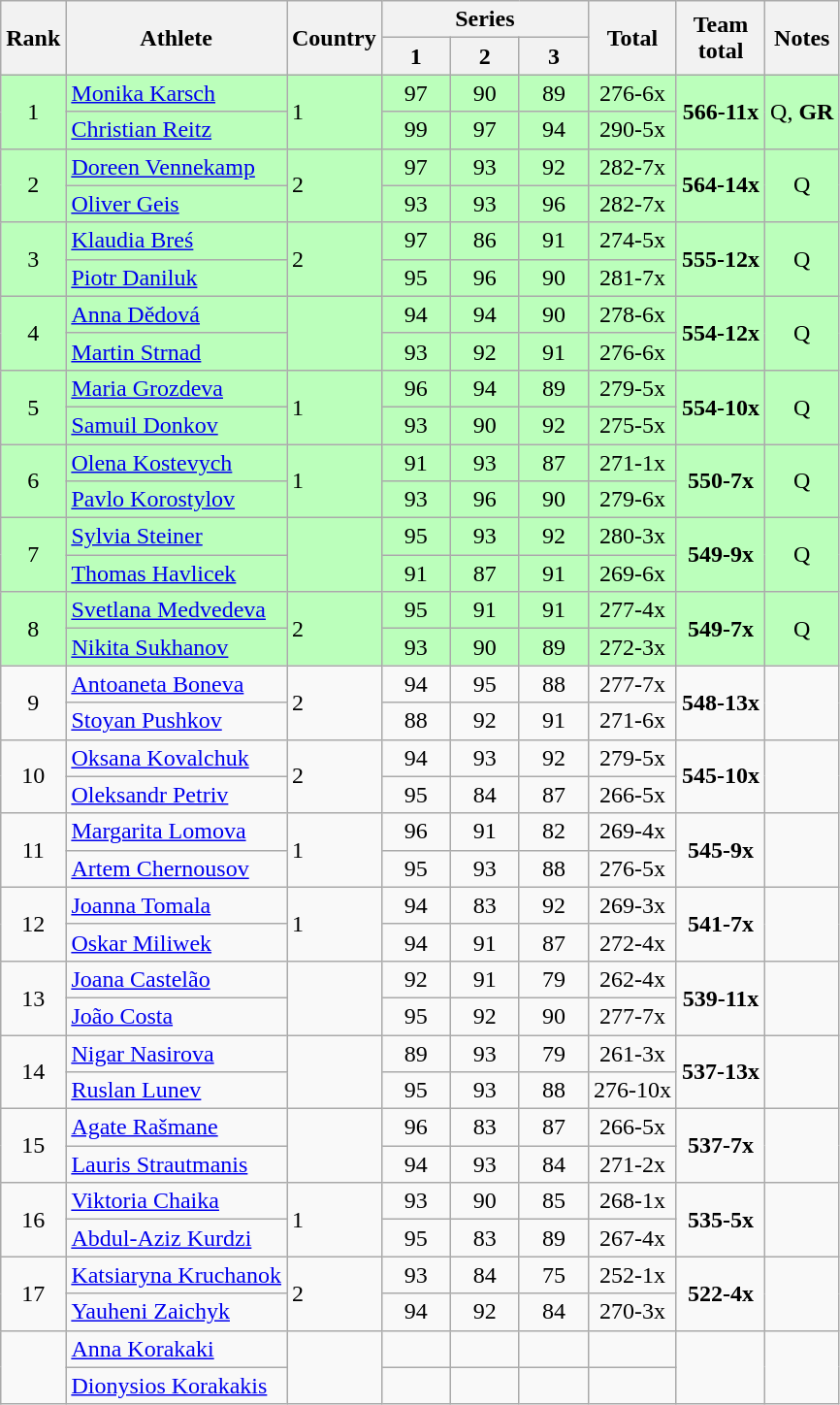<table class="wikitable sortable" style="text-align:center">
<tr>
<th rowspan=2>Rank</th>
<th rowspan=2>Athlete</th>
<th rowspan=2>Country</th>
<th colspan=3>Series</th>
<th rowspan=2>Total</th>
<th rowspan=2>Team<br>total</th>
<th rowspan=2>Notes</th>
</tr>
<tr>
<th class="unsortable" width="40px">1</th>
<th class="unsortable" width="40px">2</th>
<th class="unsortable" width="40px">3</th>
</tr>
<tr bgcolor=bbffbb>
<td rowspan=2>1</td>
<td align=left><a href='#'>Monika Karsch</a></td>
<td rowspan=2 align=left> 1</td>
<td>97</td>
<td>90</td>
<td>89</td>
<td>276-6x</td>
<td rowspan=2><strong>566-11x</strong></td>
<td rowspan=2>Q, <strong>GR</strong></td>
</tr>
<tr bgcolor=bbffbb>
<td align=left><a href='#'>Christian Reitz</a></td>
<td>99</td>
<td>97</td>
<td>94</td>
<td>290-5x</td>
</tr>
<tr bgcolor=bbffbb>
<td rowspan=2>2</td>
<td align=left><a href='#'>Doreen Vennekamp</a></td>
<td rowspan=2 align=left> 2</td>
<td>97</td>
<td>93</td>
<td>92</td>
<td>282-7x</td>
<td rowspan=2><strong>564-14x</strong></td>
<td rowspan=2>Q</td>
</tr>
<tr bgcolor=bbffbb>
<td align=left><a href='#'>Oliver Geis</a></td>
<td>93</td>
<td>93</td>
<td>96</td>
<td>282-7x</td>
</tr>
<tr bgcolor=bbffbb>
<td rowspan=2>3</td>
<td align=left><a href='#'>Klaudia Breś</a></td>
<td rowspan=2 align=left> 2</td>
<td>97</td>
<td>86</td>
<td>91</td>
<td>274-5x</td>
<td rowspan=2><strong>555-12x</strong></td>
<td rowspan=2>Q</td>
</tr>
<tr bgcolor=bbffbb>
<td align=left><a href='#'>Piotr Daniluk</a></td>
<td>95</td>
<td>96</td>
<td>90</td>
<td>281-7x</td>
</tr>
<tr bgcolor=bbffbb>
<td rowspan=2>4</td>
<td align=left><a href='#'>Anna Dědová</a></td>
<td rowspan=2 align=left></td>
<td>94</td>
<td>94</td>
<td>90</td>
<td>278-6x</td>
<td rowspan=2><strong>554-12x</strong></td>
<td rowspan=2>Q</td>
</tr>
<tr bgcolor=bbffbb>
<td align=left><a href='#'>Martin Strnad</a></td>
<td>93</td>
<td>92</td>
<td>91</td>
<td>276-6x</td>
</tr>
<tr bgcolor=bbffbb>
<td rowspan=2>5</td>
<td align=left><a href='#'>Maria Grozdeva</a></td>
<td rowspan=2 align=left> 1</td>
<td>96</td>
<td>94</td>
<td>89</td>
<td>279-5x</td>
<td rowspan=2><strong>554-10x</strong></td>
<td rowspan=2>Q</td>
</tr>
<tr bgcolor=bbffbb>
<td align=left><a href='#'>Samuil Donkov</a></td>
<td>93</td>
<td>90</td>
<td>92</td>
<td>275-5x</td>
</tr>
<tr bgcolor=bbffbb>
<td rowspan=2>6</td>
<td align=left><a href='#'>Olena Kostevych</a></td>
<td rowspan=2 align=left> 1</td>
<td>91</td>
<td>93</td>
<td>87</td>
<td>271-1x</td>
<td rowspan=2><strong>550-7x</strong></td>
<td rowspan=2>Q</td>
</tr>
<tr bgcolor=bbffbb>
<td align=left><a href='#'>Pavlo Korostylov</a></td>
<td>93</td>
<td>96</td>
<td>90</td>
<td>279-6x</td>
</tr>
<tr bgcolor=bbffbb>
<td rowspan=2>7</td>
<td align=left><a href='#'>Sylvia Steiner</a></td>
<td rowspan=2 align=left></td>
<td>95</td>
<td>93</td>
<td>92</td>
<td>280-3x</td>
<td rowspan=2><strong>549-9x</strong></td>
<td rowspan=2>Q</td>
</tr>
<tr bgcolor=bbffbb>
<td align=left><a href='#'>Thomas Havlicek</a></td>
<td>91</td>
<td>87</td>
<td>91</td>
<td>269-6x</td>
</tr>
<tr bgcolor=bbffbb>
<td rowspan=2>8</td>
<td align=left><a href='#'>Svetlana Medvedeva</a></td>
<td rowspan=2 align=left> 2</td>
<td>95</td>
<td>91</td>
<td>91</td>
<td>277-4x</td>
<td rowspan=2><strong>549-7x</strong></td>
<td rowspan=2>Q</td>
</tr>
<tr bgcolor=bbffbb>
<td align=left><a href='#'>Nikita Sukhanov</a></td>
<td>93</td>
<td>90</td>
<td>89</td>
<td>272-3x</td>
</tr>
<tr>
<td rowspan=2>9</td>
<td align=left><a href='#'>Antoaneta Boneva</a></td>
<td rowspan=2 align=left> 2</td>
<td>94</td>
<td>95</td>
<td>88</td>
<td>277-7x</td>
<td rowspan=2><strong>548-13x</strong></td>
<td rowspan=2></td>
</tr>
<tr>
<td align=left><a href='#'>Stoyan Pushkov</a></td>
<td>88</td>
<td>92</td>
<td>91</td>
<td>271-6x</td>
</tr>
<tr>
<td rowspan=2>10</td>
<td align=left><a href='#'>Oksana Kovalchuk</a></td>
<td rowspan=2 align=left> 2</td>
<td>94</td>
<td>93</td>
<td>92</td>
<td>279-5x</td>
<td rowspan=2><strong>545-10x</strong></td>
<td rowspan=2></td>
</tr>
<tr>
<td align=left><a href='#'>Oleksandr Petriv</a></td>
<td>95</td>
<td>84</td>
<td>87</td>
<td>266-5x</td>
</tr>
<tr>
<td rowspan=2>11</td>
<td align=left><a href='#'>Margarita Lomova</a></td>
<td rowspan=2 align=left> 1</td>
<td>96</td>
<td>91</td>
<td>82</td>
<td>269-4x</td>
<td rowspan=2><strong>545-9x</strong></td>
<td rowspan=2></td>
</tr>
<tr>
<td align=left><a href='#'>Artem Chernousov</a></td>
<td>95</td>
<td>93</td>
<td>88</td>
<td>276-5x</td>
</tr>
<tr>
<td rowspan=2>12</td>
<td align=left><a href='#'>Joanna Tomala</a></td>
<td rowspan=2 align=left> 1</td>
<td>94</td>
<td>83</td>
<td>92</td>
<td>269-3x</td>
<td rowspan=2><strong>541-7x</strong></td>
<td rowspan=2></td>
</tr>
<tr>
<td align=left><a href='#'>Oskar Miliwek</a></td>
<td>94</td>
<td>91</td>
<td>87</td>
<td>272-4x</td>
</tr>
<tr>
<td rowspan=2>13</td>
<td align=left><a href='#'>Joana Castelão</a></td>
<td rowspan=2 align=left></td>
<td>92</td>
<td>91</td>
<td>79</td>
<td>262-4x</td>
<td rowspan=2><strong>539-11x</strong></td>
<td rowspan=2></td>
</tr>
<tr>
<td align=left><a href='#'>João Costa</a></td>
<td>95</td>
<td>92</td>
<td>90</td>
<td>277-7x</td>
</tr>
<tr>
<td rowspan=2>14</td>
<td align=left><a href='#'>Nigar Nasirova</a></td>
<td rowspan=2 align=left></td>
<td>89</td>
<td>93</td>
<td>79</td>
<td>261-3x</td>
<td rowspan=2><strong>537-13x</strong></td>
<td rowspan=2></td>
</tr>
<tr>
<td align=left><a href='#'>Ruslan Lunev</a></td>
<td>95</td>
<td>93</td>
<td>88</td>
<td>276-10x</td>
</tr>
<tr>
<td rowspan=2>15</td>
<td align=left><a href='#'>Agate Rašmane</a></td>
<td rowspan=2 align=left></td>
<td>96</td>
<td>83</td>
<td>87</td>
<td>266-5x</td>
<td rowspan=2><strong>537-7x</strong></td>
<td rowspan=2></td>
</tr>
<tr>
<td align=left><a href='#'>Lauris Strautmanis</a></td>
<td>94</td>
<td>93</td>
<td>84</td>
<td>271-2x</td>
</tr>
<tr>
<td rowspan=2>16</td>
<td align=left><a href='#'>Viktoria Chaika</a></td>
<td rowspan=2 align=left> 1</td>
<td>93</td>
<td>90</td>
<td>85</td>
<td>268-1x</td>
<td rowspan=2><strong>535-5x</strong></td>
<td rowspan=2></td>
</tr>
<tr>
<td align=left><a href='#'>Abdul-Aziz Kurdzi</a></td>
<td>95</td>
<td>83</td>
<td>89</td>
<td>267-4x</td>
</tr>
<tr>
<td rowspan=2>17</td>
<td align=left><a href='#'>Katsiaryna Kruchanok</a></td>
<td rowspan=2 align=left> 2</td>
<td>93</td>
<td>84</td>
<td>75</td>
<td>252-1x</td>
<td rowspan=2><strong>522-4x</strong></td>
<td rowspan=2></td>
</tr>
<tr>
<td align=left><a href='#'>Yauheni Zaichyk</a></td>
<td>94</td>
<td>92</td>
<td>84</td>
<td>270-3x</td>
</tr>
<tr>
<td rowspan=2></td>
<td align=left><a href='#'>Anna Korakaki</a></td>
<td rowspan=2 align=left></td>
<td></td>
<td></td>
<td></td>
<td></td>
<td rowspan=2></td>
<td rowspan=2></td>
</tr>
<tr>
<td align=left><a href='#'>Dionysios Korakakis</a></td>
<td></td>
<td></td>
<td></td>
<td></td>
</tr>
</table>
